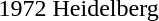<table>
<tr>
<td>1972 Heidelberg <br></td>
<td></td>
<td></td>
<td></td>
</tr>
</table>
